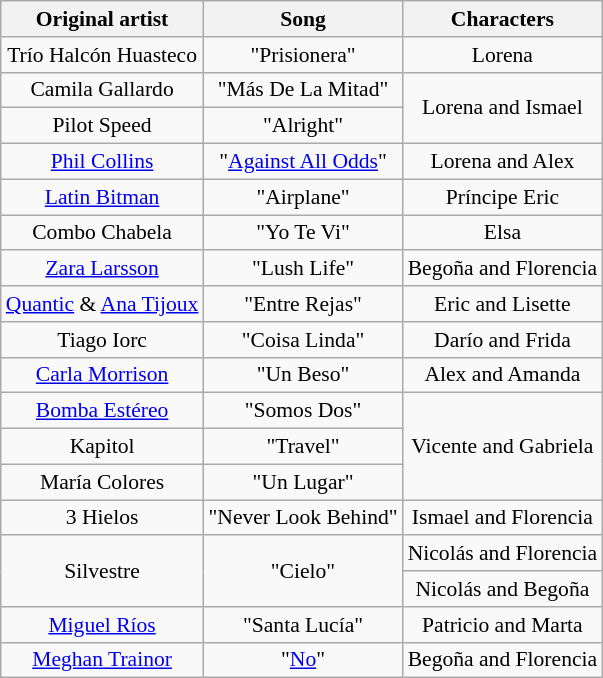<table class="wikitable" style="text-align:center; font-size:90%;">
<tr>
<th>Original artist</th>
<th>Song</th>
<th>Characters</th>
</tr>
<tr>
<td>Trío Halcón Huasteco</td>
<td>"Prisionera"</td>
<td>Lorena</td>
</tr>
<tr>
<td>Camila Gallardo</td>
<td>"Más De La Mitad"</td>
<td rowspan="2">Lorena and Ismael</td>
</tr>
<tr>
<td>Pilot Speed</td>
<td>"Alright"</td>
</tr>
<tr>
<td><a href='#'>Phil Collins</a></td>
<td>"<a href='#'>Against All Odds</a>"</td>
<td>Lorena and Alex</td>
</tr>
<tr>
<td><a href='#'>Latin Bitman</a></td>
<td>"Airplane"</td>
<td>Príncipe Eric</td>
</tr>
<tr>
<td>Combo Chabela</td>
<td>"Yo Te Vi"</td>
<td>Elsa</td>
</tr>
<tr>
<td><a href='#'>Zara Larsson</a></td>
<td>"Lush Life"</td>
<td>Begoña and Florencia</td>
</tr>
<tr>
<td><a href='#'>Quantic</a> & <a href='#'>Ana Tijoux</a></td>
<td>"Entre Rejas"</td>
<td>Eric and Lisette</td>
</tr>
<tr>
<td>Tiago Iorc</td>
<td>"Coisa Linda"</td>
<td>Darío and Frida</td>
</tr>
<tr>
<td><a href='#'>Carla Morrison</a></td>
<td>"Un Beso"</td>
<td>Alex and Amanda</td>
</tr>
<tr>
<td><a href='#'>Bomba Estéreo</a></td>
<td>"Somos Dos"</td>
<td rowspan="3">Vicente and Gabriela</td>
</tr>
<tr>
<td>Kapitol</td>
<td>"Travel"</td>
</tr>
<tr>
<td>María Colores</td>
<td>"Un Lugar"</td>
</tr>
<tr>
<td>3 Hielos</td>
<td>"Never Look Behind"</td>
<td>Ismael and Florencia</td>
</tr>
<tr>
<td rowspan="2">Silvestre</td>
<td rowspan="2">"Cielo"</td>
<td>Nicolás and Florencia</td>
</tr>
<tr>
<td>Nicolás and Begoña</td>
</tr>
<tr>
<td><a href='#'>Miguel Ríos</a></td>
<td>"Santa Lucía"</td>
<td>Patricio and Marta</td>
</tr>
<tr>
<td><a href='#'>Meghan Trainor</a></td>
<td>"<a href='#'>No</a>"</td>
<td>Begoña and Florencia</td>
</tr>
</table>
